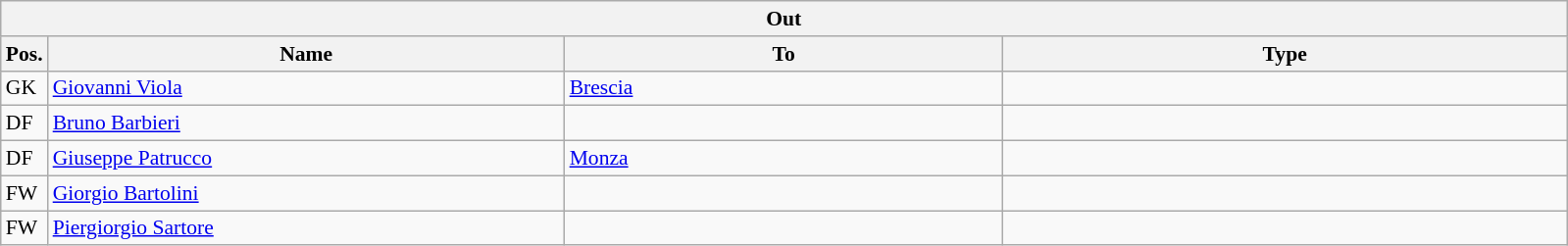<table class="wikitable" style="font-size:90%;">
<tr>
<th colspan="4">Out</th>
</tr>
<tr>
<th width=3%>Pos.</th>
<th width=33%>Name</th>
<th width=28%>To</th>
<th width=36%>Type</th>
</tr>
<tr>
<td>GK</td>
<td><a href='#'>Giovanni Viola</a></td>
<td><a href='#'>Brescia</a></td>
<td></td>
</tr>
<tr>
<td>DF</td>
<td><a href='#'>Bruno Barbieri</a></td>
<td></td>
<td></td>
</tr>
<tr>
<td>DF</td>
<td><a href='#'>Giuseppe Patrucco</a></td>
<td><a href='#'>Monza</a></td>
<td></td>
</tr>
<tr>
<td>FW</td>
<td><a href='#'>Giorgio Bartolini</a></td>
<td></td>
<td></td>
</tr>
<tr>
<td>FW</td>
<td><a href='#'>Piergiorgio Sartore</a></td>
<td></td>
<td></td>
</tr>
</table>
